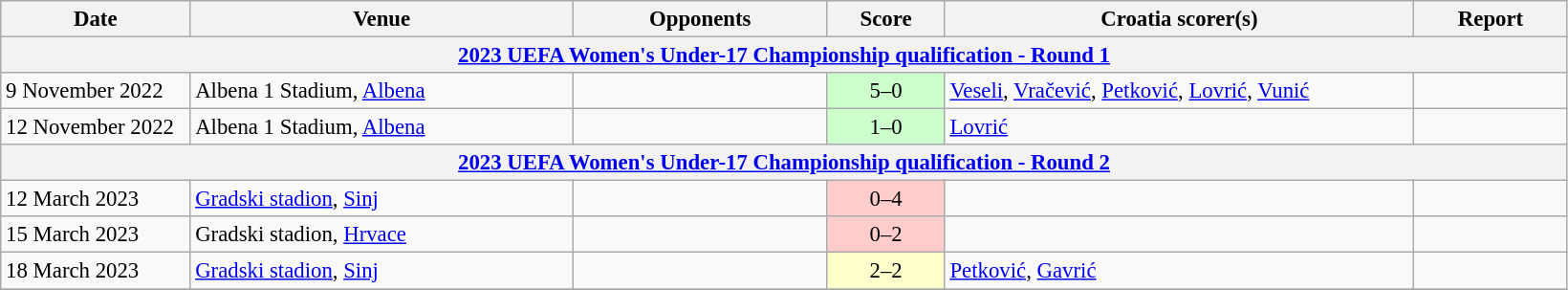<table class="wikitable" style="font-size:95%;">
<tr>
<th width=125>Date</th>
<th width=260>Venue</th>
<th width=170>Opponents</th>
<th width= 75>Score</th>
<th width=320>Croatia scorer(s)</th>
<th width=100>Report</th>
</tr>
<tr>
<th colspan=7><a href='#'>2023 UEFA Women's Under-17 Championship qualification - Round 1</a></th>
</tr>
<tr>
<td>9 November 2022</td>
<td>Albena 1 Stadium, <a href='#'>Albena</a></td>
<td></td>
<td align=center bgcolor=#CCFFCC>5–0</td>
<td><a href='#'>Veseli</a>, <a href='#'>Vračević</a>, <a href='#'>Petković</a>, <a href='#'>Lovrić</a>, <a href='#'>Vunić</a></td>
<td></td>
</tr>
<tr>
<td>12 November 2022</td>
<td>Albena 1 Stadium, <a href='#'>Albena</a></td>
<td></td>
<td align=center bgcolor=#CCFFCC>1–0</td>
<td><a href='#'>Lovrić</a></td>
<td></td>
</tr>
<tr>
<th colspan=7><a href='#'>2023 UEFA Women's Under-17 Championship qualification - Round 2</a></th>
</tr>
<tr>
<td>12 March 2023</td>
<td><a href='#'>Gradski stadion</a>, <a href='#'>Sinj</a></td>
<td></td>
<td align=center bgcolor=#FFCCCC>0–4</td>
<td></td>
<td></td>
</tr>
<tr>
<td>15 March 2023</td>
<td>Gradski stadion, <a href='#'>Hrvace</a></td>
<td></td>
<td align=center bgcolor=#FFCCCC>0–2</td>
<td></td>
<td></td>
</tr>
<tr>
<td>18 March 2023</td>
<td><a href='#'>Gradski stadion</a>, <a href='#'>Sinj</a></td>
<td></td>
<td align=center bgcolor=#FFFFCC>2–2</td>
<td><a href='#'>Petković</a>, <a href='#'>Gavrić</a></td>
<td></td>
</tr>
<tr>
</tr>
</table>
